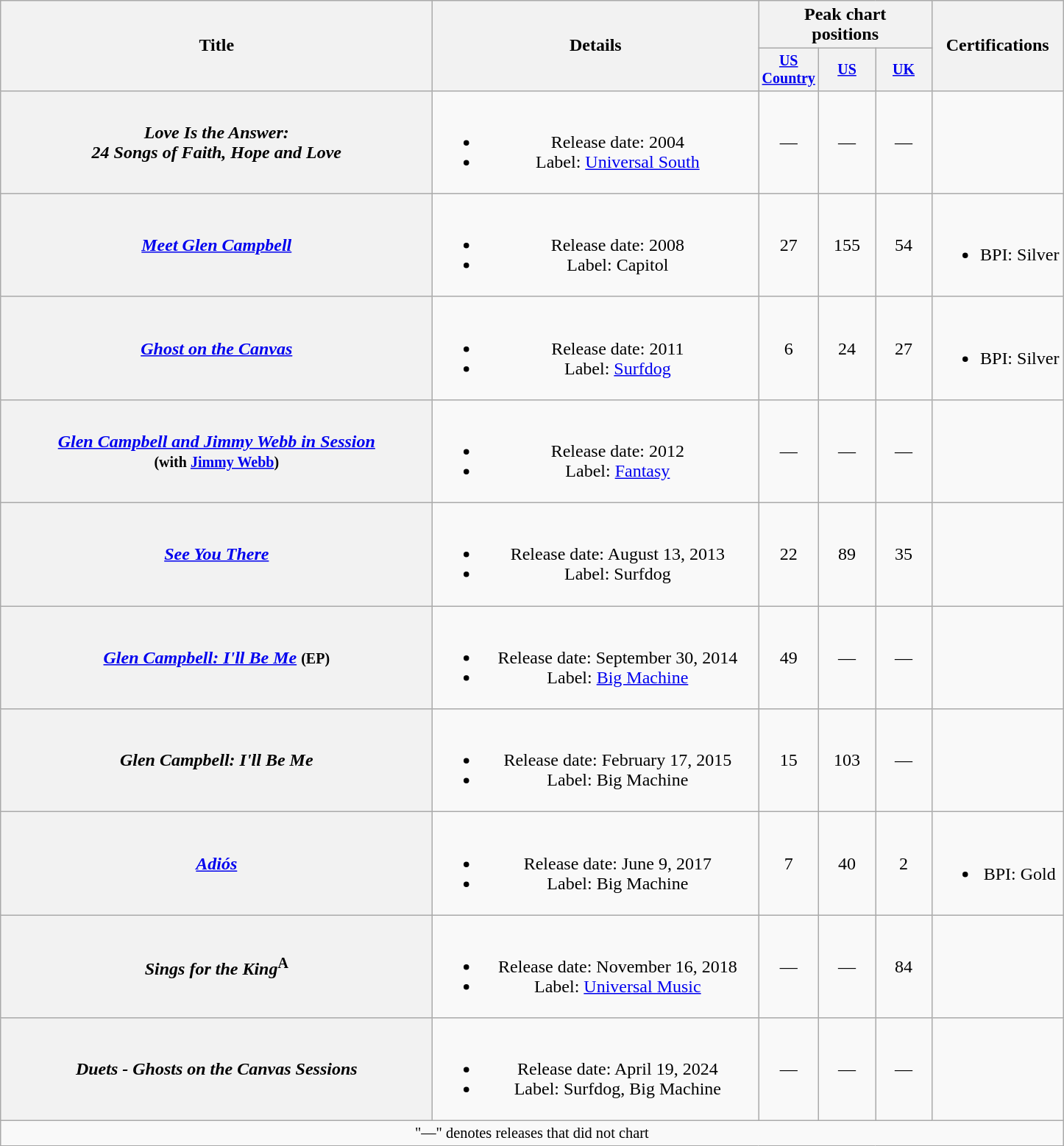<table class="wikitable plainrowheaders" style="text-align:center;">
<tr>
<th rowspan="2" style="width:24em;">Title</th>
<th rowspan="2" style="width:18em;">Details</th>
<th colspan="3">Peak chart<br>positions</th>
<th rowspan="2">Certifications</th>
</tr>
<tr style="font-size:smaller;">
<th width="45"><a href='#'>US Country</a></th>
<th width="45"><a href='#'>US</a></th>
<th width="45"><a href='#'>UK</a></th>
</tr>
<tr>
<th scope="row"><em>Love Is the Answer:<br>24 Songs of Faith, Hope and Love</em></th>
<td><br><ul><li>Release date: 2004</li><li>Label: <a href='#'>Universal South</a></li></ul></td>
<td>—</td>
<td>—</td>
<td>—</td>
<td></td>
</tr>
<tr>
<th scope="row"><em><a href='#'>Meet Glen Campbell</a></em></th>
<td><br><ul><li>Release date: 2008</li><li>Label: Capitol</li></ul></td>
<td>27</td>
<td>155</td>
<td>54</td>
<td><br><ul><li>BPI: Silver</li></ul></td>
</tr>
<tr>
<th scope="row"><em><a href='#'>Ghost on the Canvas</a></em></th>
<td><br><ul><li>Release date: 2011</li><li>Label: <a href='#'>Surfdog</a></li></ul></td>
<td>6</td>
<td>24</td>
<td>27</td>
<td><br><ul><li>BPI: Silver</li></ul></td>
</tr>
<tr>
<th scope="row"><em><a href='#'>Glen Campbell and Jimmy Webb in Session</a></em><br><small>(with <a href='#'>Jimmy Webb</a>)</small></th>
<td><br><ul><li>Release date: 2012</li><li>Label: <a href='#'>Fantasy</a></li></ul></td>
<td>—</td>
<td>—</td>
<td>—</td>
<td></td>
</tr>
<tr>
<th scope="row"><em><a href='#'>See You There</a></em></th>
<td><br><ul><li>Release date: August 13, 2013</li><li>Label: Surfdog</li></ul></td>
<td>22</td>
<td>89</td>
<td>35</td>
<td></td>
</tr>
<tr>
<th scope="row"><em><a href='#'>Glen Campbell: I'll Be Me</a></em> <small>(EP)</small></th>
<td><br><ul><li>Release date: September 30, 2014</li><li>Label: <a href='#'>Big Machine</a></li></ul></td>
<td>49</td>
<td>—</td>
<td>—</td>
<td></td>
</tr>
<tr>
<th scope="row"><em>Glen Campbell: I'll Be Me</em></th>
<td><br><ul><li>Release date: February 17, 2015</li><li>Label: Big Machine</li></ul></td>
<td>15</td>
<td>103</td>
<td>—</td>
<td></td>
</tr>
<tr>
<th scope="row"><em><a href='#'>Adiós</a></em></th>
<td><br><ul><li>Release date: June 9, 2017</li><li>Label: Big Machine</li></ul></td>
<td>7</td>
<td>40</td>
<td>2</td>
<td><br><ul><li>BPI: Gold</li></ul></td>
</tr>
<tr>
<th scope="row"><em>Sings for the King</em><sup>A</sup></th>
<td><br><ul><li>Release date: November 16, 2018</li><li>Label: <a href='#'>Universal Music</a></li></ul></td>
<td>—</td>
<td>—</td>
<td>84</td>
<td></td>
</tr>
<tr>
<th scope="row"><em>Duets - Ghosts on the Canvas Sessions</em></th>
<td><br><ul><li>Release date: April 19, 2024</li><li>Label: Surfdog, Big Machine</li></ul></td>
<td>—</td>
<td>—</td>
<td>—</td>
<td></td>
</tr>
<tr>
<td colspan="6" style="font-size:85%">"—" denotes releases that did not chart</td>
</tr>
</table>
